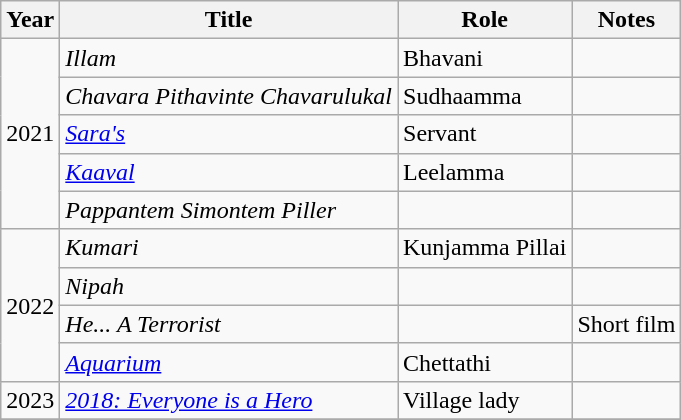<table class="wikitable sortable">
<tr>
<th>Year</th>
<th>Title</th>
<th>Role</th>
<th class="unsortable">Notes</th>
</tr>
<tr>
<td rowspan=5>2021</td>
<td><em>Illam</em></td>
<td>Bhavani</td>
<td></td>
</tr>
<tr>
<td><em>Chavara Pithavinte Chavarulukal</em></td>
<td>Sudhaamma</td>
<td></td>
</tr>
<tr>
<td><em><a href='#'>Sara's</a></em></td>
<td>Servant</td>
<td></td>
</tr>
<tr>
<td><em><a href='#'>Kaaval</a></em></td>
<td>Leelamma</td>
<td></td>
</tr>
<tr>
<td><em>Pappantem Simontem Piller</em></td>
<td></td>
<td></td>
</tr>
<tr>
<td rowspan=4>2022</td>
<td><em>Kumari</em></td>
<td>Kunjamma Pillai</td>
<td></td>
</tr>
<tr>
<td><em>Nipah</em></td>
<td></td>
<td></td>
</tr>
<tr>
<td><em>He... A Terrorist</em></td>
<td></td>
<td>Short film</td>
</tr>
<tr>
<td><em><a href='#'>Aquarium</a></em></td>
<td>Chettathi</td>
<td></td>
</tr>
<tr>
<td>2023</td>
<td><em><a href='#'>2018: Everyone is a Hero</a></em></td>
<td>Village lady</td>
<td></td>
</tr>
<tr>
</tr>
</table>
